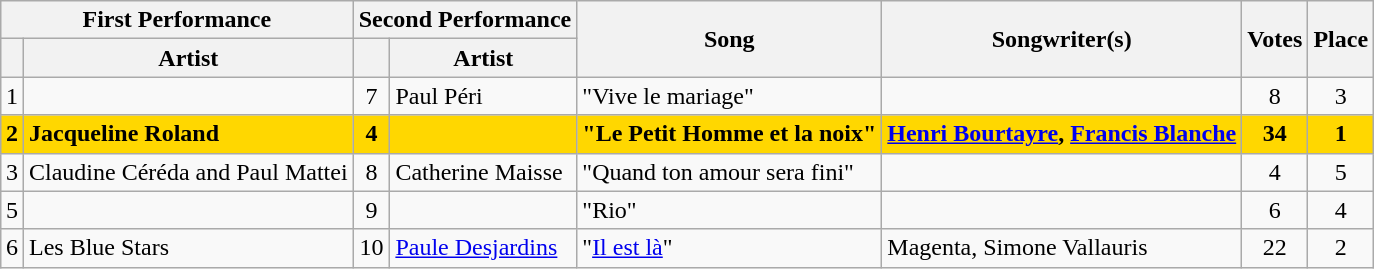<table class="sortable wikitable" style="margin: 1em auto 1em auto; text-align:left">
<tr>
<th colspan="2">First Performance</th>
<th colspan="2">Second Performance</th>
<th rowspan="2">Song</th>
<th rowspan="2">Songwriter(s)</th>
<th rowspan="2">Votes</th>
<th rowspan="2">Place</th>
</tr>
<tr>
<th></th>
<th>Artist</th>
<th></th>
<th>Artist</th>
</tr>
<tr>
<td align="center">1</td>
<td></td>
<td align="center">7</td>
<td>Paul Péri</td>
<td>"Vive le mariage"</td>
<td></td>
<td align="center">8</td>
<td align="center">3</td>
</tr>
<tr style="font-weight:bold; background:gold;">
<td align="center">2</td>
<td>Jacqueline Roland</td>
<td align="center">4</td>
<td></td>
<td>"Le Petit Homme et la noix"</td>
<td><a href='#'>Henri Bourtayre</a>, <a href='#'>Francis Blanche</a></td>
<td align="center">34</td>
<td align="center">1</td>
</tr>
<tr>
<td align="center">3</td>
<td>Claudine Céréda and Paul Mattei</td>
<td align="center">8</td>
<td>Catherine Maisse</td>
<td>"Quand ton amour sera fini"</td>
<td></td>
<td align="center">4</td>
<td align="center">5</td>
</tr>
<tr>
<td align="center">5</td>
<td></td>
<td align="center">9</td>
<td></td>
<td>"Rio"</td>
<td></td>
<td align="center">6</td>
<td align="center">4</td>
</tr>
<tr>
<td align="center">6</td>
<td>Les Blue Stars</td>
<td align="center">10</td>
<td><a href='#'>Paule Desjardins</a></td>
<td>"<a href='#'>Il est là</a>"</td>
<td>Magenta, Simone Vallauris</td>
<td align="center">22</td>
<td align="center">2</td>
</tr>
</table>
